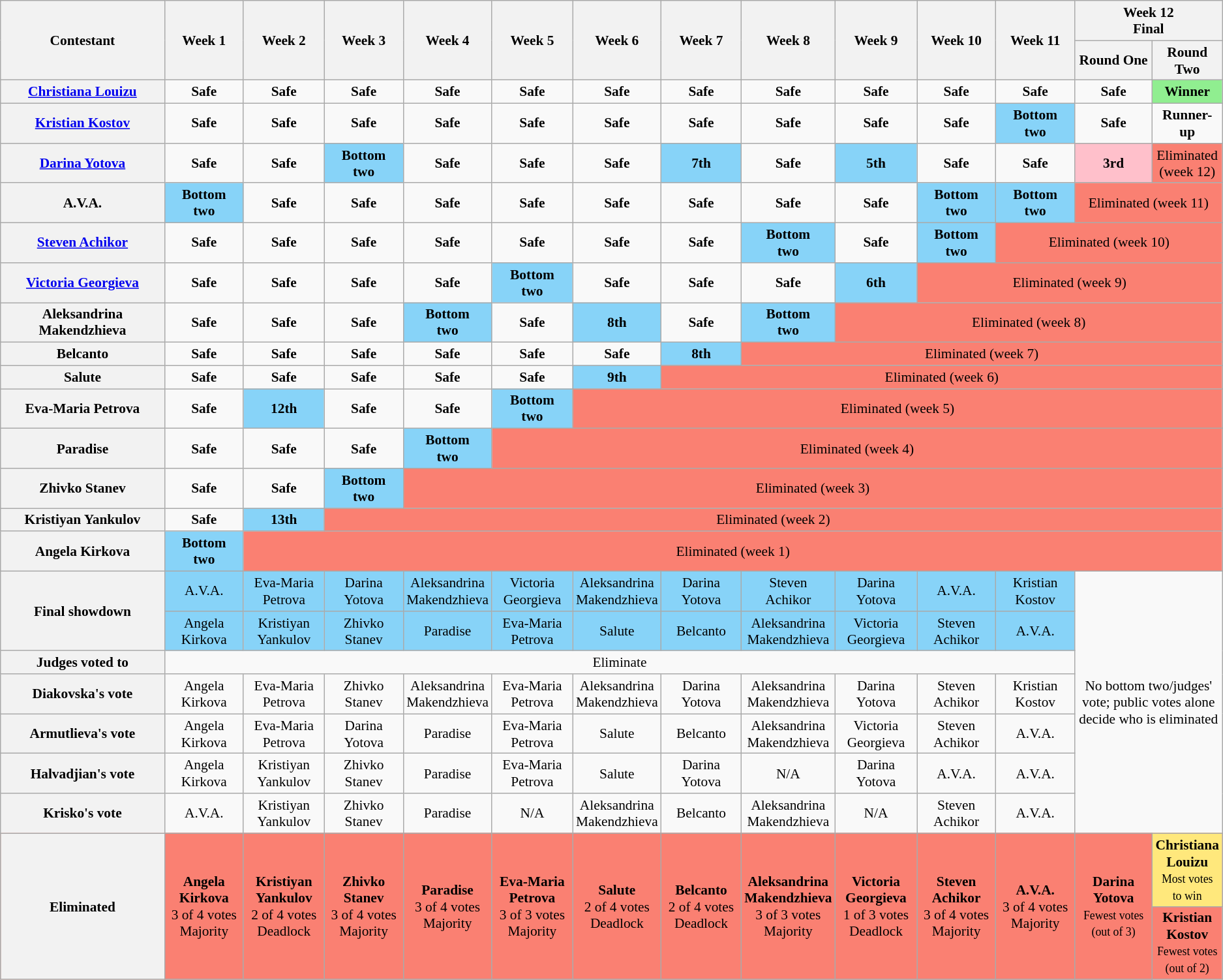<table class="wikitable" style="text-align:center; font-size:89%">
<tr>
<th style="width:15%" rowspan="2" scope="col">Contestant</th>
<th style="width:7%" rowspan="2" scope="col">Week 1</th>
<th style="width:7%" rowspan="2" scope="col">Week 2</th>
<th style="width:7%" rowspan="2" scope="col">Week 3</th>
<th style="width:7%" rowspan="2" scope="col">Week 4</th>
<th style="width:7%" rowspan="2" scope="col">Week 5</th>
<th style="width:7%" rowspan="2" scope="col">Week 6</th>
<th style="width:7%" rowspan="2" scope="col">Week 7</th>
<th style="width:7%" rowspan="2" scope="col">Week 8</th>
<th style="width:7%" rowspan="2" scope="col">Week 9</th>
<th style="width:7%" rowspan="2" scope="col">Week 10</th>
<th style="width:7%" rowspan="2" scope="col">Week 11</th>
<th colspan="2">Week 12<br>Final</th>
</tr>
<tr>
<th style="width:7%">Round One</th>
<th style="width:7%">Round Two</th>
</tr>
<tr>
<th scope="row"><a href='#'>Christiana Louizu</a></th>
<td><strong>Safe</strong></td>
<td><strong>Safe</strong></td>
<td><strong>Safe</strong></td>
<td><strong>Safe</strong></td>
<td><strong>Safe</strong></td>
<td><strong>Safe</strong></td>
<td><strong>Safe</strong></td>
<td><strong>Safe</strong></td>
<td><strong>Safe</strong></td>
<td><strong>Safe</strong></td>
<td><strong>Safe</strong></td>
<td><strong>Safe</strong></td>
<td style="background:lightgreen"><strong>Winner</strong></td>
</tr>
<tr>
<th scope="row"><a href='#'>Kristian Kostov</a></th>
<td><strong>Safe</strong></td>
<td><strong>Safe</strong></td>
<td><strong>Safe</strong></td>
<td><strong>Safe</strong></td>
<td><strong>Safe</strong></td>
<td><strong>Safe</strong></td>
<td><strong>Safe</strong></td>
<td><strong>Safe</strong></td>
<td><strong>Safe</strong></td>
<td><strong>Safe</strong></td>
<td style="background:#87D3F8"><strong>Bottom<br>two</strong></td>
<td><strong>Safe</strong></td>
<td><strong>Runner-up</strong></td>
</tr>
<tr>
<th scope="row"><a href='#'>Darina Yotova</a></th>
<td><strong>Safe</strong></td>
<td><strong>Safe</strong></td>
<td style="background:#87D3F8"><strong>Bottom<br>two</strong></td>
<td><strong>Safe</strong></td>
<td><strong>Safe</strong></td>
<td><strong>Safe</strong></td>
<td style="background:#87D3F8"><strong>7th</strong></td>
<td><strong>Safe</strong></td>
<td style="background:#87D3F8"><strong>5th</strong></td>
<td><strong>Safe</strong></td>
<td><strong>Safe</strong></td>
<td style="background:pink"><strong>3rd</strong></td>
<td style="background:salmon">Eliminated<br>(week 12)</td>
</tr>
<tr>
<th scope="row">A.V.A.</th>
<td style="background:#87D3F8"><strong>Bottom<br>two</strong></td>
<td><strong>Safe</strong></td>
<td><strong>Safe</strong></td>
<td><strong>Safe</strong></td>
<td><strong>Safe</strong></td>
<td><strong>Safe</strong></td>
<td><strong>Safe</strong></td>
<td><strong>Safe</strong></td>
<td><strong>Safe</strong></td>
<td style="background:#87D3F8"><strong>Bottom<br>two</strong></td>
<td style="background:#87D3F8"><strong>Bottom<br>two</strong></td>
<td colspan="2" style="background:salmon">Eliminated (week 11)</td>
</tr>
<tr>
<th scope="row"><a href='#'>Steven Achikor</a></th>
<td><strong>Safe</strong></td>
<td><strong>Safe</strong></td>
<td><strong>Safe</strong></td>
<td><strong>Safe</strong></td>
<td><strong>Safe</strong></td>
<td><strong>Safe</strong></td>
<td><strong>Safe</strong></td>
<td style="background:#87D3F8"><strong>Bottom<br>two</strong></td>
<td><strong>Safe</strong></td>
<td style="background:#87D3F8"><strong>Bottom<br>two</strong></td>
<td colspan="3" style="background:salmon">Eliminated (week 10)</td>
</tr>
<tr>
<th scope="row"><a href='#'>Victoria Georgieva</a></th>
<td><strong>Safe</strong></td>
<td><strong>Safe</strong></td>
<td><strong>Safe</strong></td>
<td><strong>Safe</strong></td>
<td style="background:#87D3F8"><strong>Bottom<br>two</strong></td>
<td><strong>Safe</strong></td>
<td><strong>Safe</strong></td>
<td><strong>Safe</strong></td>
<td style="background:#87D3F8"><strong>6th</strong></td>
<td colspan="4" style="background:salmon">Eliminated (week 9)</td>
</tr>
<tr>
<th scope="row">Aleksandrina Makendzhieva</th>
<td><strong>Safe</strong></td>
<td><strong>Safe</strong></td>
<td><strong>Safe</strong></td>
<td style="background:#87D3F8"><strong>Bottom<br>two</strong></td>
<td><strong>Safe</strong></td>
<td style="background:#87D3F8"><strong>8th</strong></td>
<td><strong>Safe</strong></td>
<td style="background:#87D3F8"><strong>Bottom<br>two</strong></td>
<td colspan="5" style="background:salmon">Eliminated (week 8)</td>
</tr>
<tr>
<th scope="row">Belcanto</th>
<td><strong>Safe</strong></td>
<td><strong>Safe</strong></td>
<td><strong>Safe</strong></td>
<td><strong>Safe</strong></td>
<td><strong>Safe</strong></td>
<td><strong>Safe</strong></td>
<td style="background:#87D3F8"><strong>8th</strong></td>
<td colspan="6" style="background:salmon">Eliminated (week 7)</td>
</tr>
<tr>
<th scope="row">Salute</th>
<td><strong>Safe</strong></td>
<td><strong>Safe</strong></td>
<td><strong>Safe</strong></td>
<td><strong>Safe</strong></td>
<td><strong>Safe</strong></td>
<td style="background:#87D3F8"><strong>9th</strong></td>
<td colspan="7" style="background:salmon">Eliminated (week 6)</td>
</tr>
<tr>
<th scope="row">Eva-Maria Petrova</th>
<td><strong>Safe</strong></td>
<td style="background:#87D3F8"><strong>12th</strong></td>
<td><strong>Safe</strong></td>
<td><strong>Safe</strong></td>
<td style="background:#87D3F8"><strong>Bottom<br>two</strong></td>
<td colspan="8" style="background:salmon">Eliminated (week 5)</td>
</tr>
<tr>
<th scope="row">Paradise</th>
<td><strong>Safe</strong></td>
<td><strong>Safe</strong></td>
<td><strong>Safe</strong></td>
<td style="background:#87D3F8"><strong>Bottom<br>two</strong></td>
<td colspan="9" style="background:salmon">Eliminated (week 4)</td>
</tr>
<tr>
<th scope="row">Zhivko Stanev</th>
<td><strong>Safe</strong></td>
<td><strong>Safe</strong></td>
<td style="background:#87D3F8"><strong>Bottom<br>two</strong></td>
<td colspan="10" style="background:salmon">Eliminated (week 3)</td>
</tr>
<tr>
<th scope="row">Kristiyan Yankulov</th>
<td><strong>Safe</strong></td>
<td style="background:#87D3F8"><strong>13th</strong></td>
<td colspan="11" style="background:salmon">Eliminated (week 2)</td>
</tr>
<tr>
<th scope="row">Angela Kirkova</th>
<td style="background:#87D3F8"><strong>Bottom<br>two</strong></td>
<td colspan="12" style="background:salmon">Eliminated (week 1)</td>
</tr>
<tr>
<th rowspan="2"><strong>Final showdown</strong></th>
<td style="background:#87D3F8">A.V.A.</td>
<td style="background:#87D3F8">Eva-Maria Petrova</td>
<td style="background:#87D3F8">Darina Yotova</td>
<td style="background:#87D3F8">Aleksandrina Makendzhieva</td>
<td style="background:#87D3F8">Victoria Georgieva</td>
<td style="background:#87D3F8">Aleksandrina Makendzhieva</td>
<td style="background:#87D3F8">Darina Yotova</td>
<td style="background:#87D3F8">Steven<br>Achikor</td>
<td style="background:#87D3F8">Darina Yotova</td>
<td style="background:#87D3F8">A.V.A.</td>
<td style="background:#87D3F8">Kristian Kostov</td>
<td rowspan="7" colspan="2">No bottom two/judges' vote; public votes alone decide who is eliminated</td>
</tr>
<tr>
<td style="background:#87D3F8">Angela Kirkova</td>
<td style="background:#87D3F8">Kristiyan Yankulov</td>
<td style="background:#87D3F8">Zhivko Stanev</td>
<td style="background:#87D3F8">Paradise</td>
<td style="background:#87D3F8">Eva-Maria Petrova</td>
<td style="background:#87D3F8">Salute</td>
<td style="background:#87D3F8">Belcanto</td>
<td style="background:#87D3F8">Aleksandrina Makendzhieva</td>
<td style="background:#87D3F8">Victoria Georgieva</td>
<td style="background:#87D3F8">Steven Achikor</td>
<td style="background:#87D3F8">A.V.A.</td>
</tr>
<tr>
<th scope="row">Judges voted to</th>
<td colspan="11">Eliminate</td>
</tr>
<tr>
<th scope="row">Diakovska's vote</th>
<td>Angela Kirkova</td>
<td>Eva-Maria Petrova</td>
<td>Zhivko Stanev</td>
<td>Aleksandrina Makendzhieva</td>
<td>Eva-Maria Petrova</td>
<td>Aleksandrina Makendzhieva</td>
<td>Darina Yotova</td>
<td>Aleksandrina Makendzhieva</td>
<td>Darina Yotova</td>
<td>Steven Achikor</td>
<td>Kristian Kostov</td>
</tr>
<tr>
<th scope="row">Armutlieva's vote</th>
<td>Angela Kirkova</td>
<td>Eva-Maria Petrova</td>
<td>Darina Yotova</td>
<td>Paradise</td>
<td>Eva-Maria Petrova</td>
<td>Salute</td>
<td>Belcanto</td>
<td>Aleksandrina Makendzhieva</td>
<td>Victoria Georgieva</td>
<td>Steven Achikor</td>
<td>A.V.A.</td>
</tr>
<tr>
<th scope="row">Halvadjian's vote</th>
<td>Angela Kirkova</td>
<td>Kristiyan Yankulov</td>
<td>Zhivko Stanev</td>
<td>Paradise</td>
<td>Eva-Maria Petrova</td>
<td>Salute</td>
<td>Darina Yotova</td>
<td>N/A</td>
<td>Darina Yotova</td>
<td>A.V.A.</td>
<td>A.V.A.</td>
</tr>
<tr>
<th scope="row">Krisko's vote</th>
<td>A.V.A.</td>
<td>Kristiyan Yankulov</td>
<td>Zhivko Stanev</td>
<td>Paradise</td>
<td>N/A</td>
<td>Aleksandrina Makendzhieva</td>
<td>Belcanto</td>
<td>Aleksandrina Makendzhieva</td>
<td>N/A</td>
<td>Steven Achikor</td>
<td>A.V.A.</td>
</tr>
<tr style="background:#FA8072;">
<th scope="row" rowspan="3">Eliminated</th>
<td style="background:#FA8072" rowspan="3"><strong>Angela Kirkova</strong><br>3 of 4 votes<br>Majority</td>
<td style="background:#FA8072" rowspan="3"><strong>Kristiyan Yankulov</strong><br>2 of 4 votes<br>Deadlock</td>
<td style="background:#FA8072" rowspan="3"><strong>Zhivko Stanev</strong><br>3 of 4 votes<br>Majority</td>
<td style="background:#FA8072" rowspan="3"><strong>Paradise</strong><br>3 of 4 votes<br>Majority</td>
<td style="background:#FA8072" rowspan="3"><strong>Eva-Maria Petrova</strong><br>3 of 3 votes<br>Majority</td>
<td style="background:#FA8072" rowspan="3"><strong>Salute</strong><br>2 of 4 votes<br>Deadlock</td>
<td style="background:#FA8072" rowspan="3"><strong>Belcanto</strong><br>2 of 4 votes<br>Deadlock</td>
<td style="background:#FA8072" rowspan="3"><strong>Aleksandrina Makendzhieva</strong><br>3 of 3 votes<br>Majority</td>
<td style="background:#FA8072" rowspan="3"><strong>Victoria Georgieva</strong><br>1 of 3 votes<br>Deadlock</td>
<td style="background:#FA8072" rowspan="3"><strong>Steven Achikor</strong><br>3 of 4 votes<br>Majority</td>
<td style="background:#FA8072" rowspan="3"><strong>A.V.A.</strong><br>3 of 4 votes<br>Majority</td>
<td style="background:#FA8072" rowspan="3"><strong>Darina Yotova</strong><br><small>Fewest votes<br>(out of 3)</small></td>
<td style="background:#FFE87C;"><strong>Christiana Louizu</strong><br><small>Most votes<br>to win</small></td>
</tr>
<tr>
<td style="width:7%; background:#FA8072" rowspan="2"><strong>Kristian Kostov</strong><br><small>Fewest votes<br>(out of 2)</small></td>
</tr>
</table>
